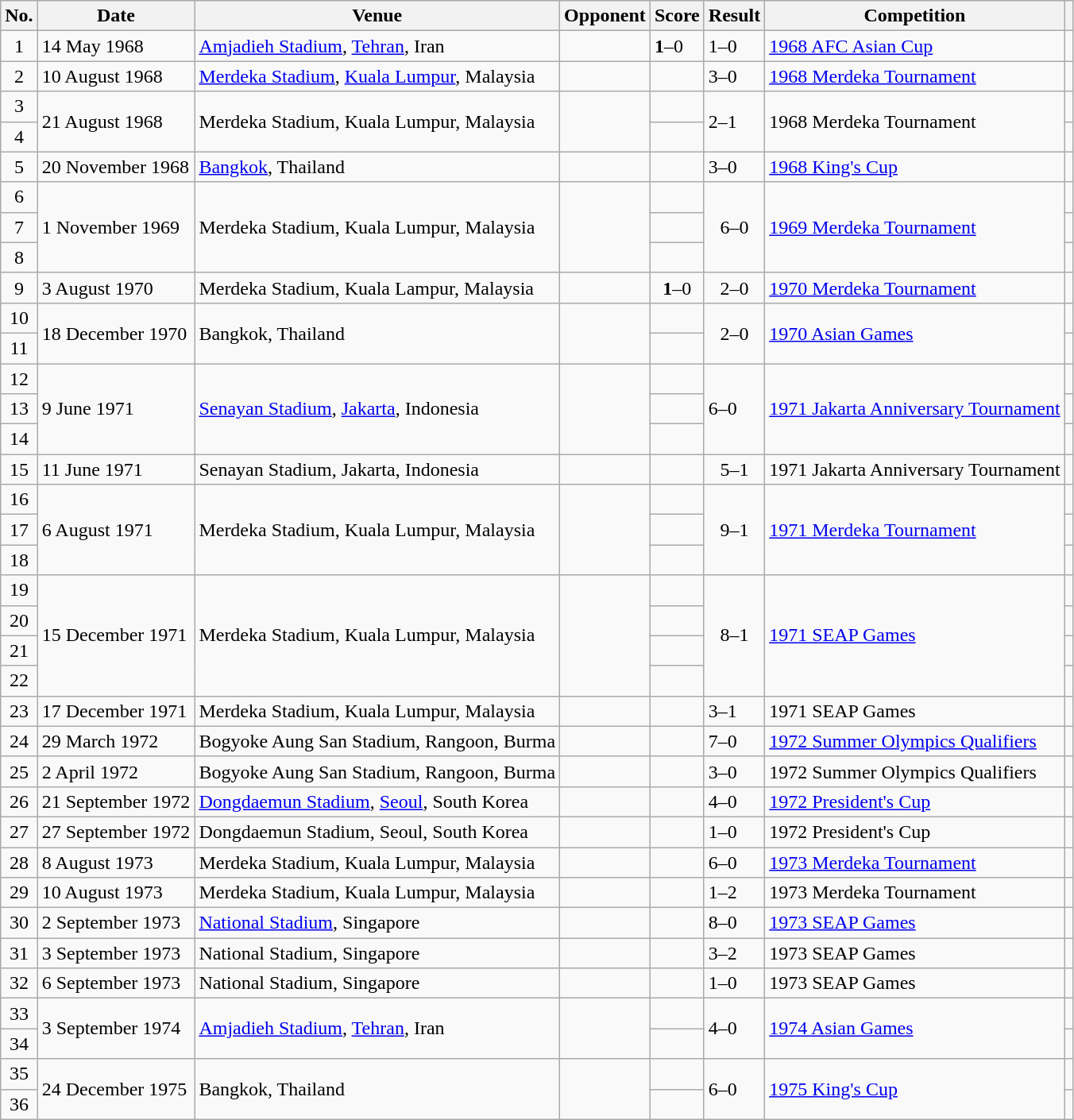<table class="wikitable plainrowheaders sortable">
<tr>
<th scope="col">No.</th>
<th scope="col">Date</th>
<th scope="col">Venue</th>
<th scope="col">Opponent</th>
<th scope="col">Score</th>
<th scope="col">Result</th>
<th scope="col">Competition</th>
<th scope="col" class="unsortable"></th>
</tr>
<tr>
<td align="center">1</td>
<td>14 May 1968</td>
<td><a href='#'>Amjadieh Stadium</a>, <a href='#'>Tehran</a>, Iran</td>
<td></td>
<td><strong>1</strong>–0</td>
<td>1–0</td>
<td><a href='#'>1968 AFC Asian Cup</a></td>
<td></td>
</tr>
<tr>
<td align="center">2</td>
<td>10 August 1968</td>
<td><a href='#'>Merdeka Stadium</a>, <a href='#'>Kuala Lumpur</a>, Malaysia</td>
<td></td>
<td></td>
<td>3–0</td>
<td><a href='#'>1968 Merdeka Tournament</a></td>
<td></td>
</tr>
<tr>
<td align="center">3</td>
<td rowspan="2">21 August 1968</td>
<td rowspan="2">Merdeka Stadium, Kuala Lumpur, Malaysia</td>
<td rowspan="2"></td>
<td></td>
<td rowspan="2">2–1</td>
<td rowspan="2">1968 Merdeka Tournament</td>
<td></td>
</tr>
<tr>
<td align="center">4</td>
<td></td>
<td></td>
</tr>
<tr>
<td align="center">5</td>
<td>20 November 1968</td>
<td><a href='#'>Bangkok</a>, Thailand</td>
<td></td>
<td></td>
<td>3–0</td>
<td><a href='#'>1968 King's Cup</a></td>
<td></td>
</tr>
<tr>
<td align="center">6</td>
<td rowspan="3">1 November 1969</td>
<td rowspan="3">Merdeka Stadium, Kuala Lumpur, Malaysia</td>
<td rowspan="3"></td>
<td align="center"></td>
<td rowspan="3" align="center">6–0</td>
<td rowspan="3"><a href='#'>1969 Merdeka Tournament</a></td>
<td></td>
</tr>
<tr>
<td align="center">7</td>
<td align="center"></td>
<td></td>
</tr>
<tr>
<td align="center">8</td>
<td align="center"></td>
<td></td>
</tr>
<tr>
<td align="center">9</td>
<td>3 August 1970</td>
<td>Merdeka Stadium, Kuala Lampur, Malaysia</td>
<td></td>
<td align="center"><strong>1</strong>–0</td>
<td align="center">2–0</td>
<td><a href='#'>1970 Merdeka Tournament</a></td>
<td></td>
</tr>
<tr>
<td align="center">10</td>
<td rowspan="2">18 December 1970</td>
<td rowspan="2">Bangkok, Thailand</td>
<td rowspan="2"></td>
<td align="center"></td>
<td rowspan="2" align="center">2–0</td>
<td rowspan="2"><a href='#'>1970 Asian Games</a></td>
<td></td>
</tr>
<tr>
<td align="center">11</td>
<td></td>
<td></td>
</tr>
<tr>
<td align="center">12</td>
<td rowspan="3">9 June 1971</td>
<td rowspan="3"><a href='#'>Senayan Stadium</a>, <a href='#'>Jakarta</a>, Indonesia</td>
<td rowspan="3"></td>
<td></td>
<td rowspan="3">6–0</td>
<td rowspan="3"><a href='#'>1971 Jakarta Anniversary Tournament</a></td>
<td></td>
</tr>
<tr>
<td align="center">13</td>
<td></td>
<td></td>
</tr>
<tr>
<td align="center">14</td>
<td></td>
<td></td>
</tr>
<tr>
<td align="center">15</td>
<td>11 June 1971</td>
<td>Senayan Stadium, Jakarta, Indonesia</td>
<td></td>
<td align="center"></td>
<td align="center">5–1</td>
<td>1971 Jakarta Anniversary Tournament</td>
<td></td>
</tr>
<tr>
<td align="center">16</td>
<td rowspan="3">6 August 1971</td>
<td rowspan="3">Merdeka Stadium, Kuala Lumpur, Malaysia</td>
<td rowspan="3"></td>
<td align="center"></td>
<td rowspan="3" align="center">9–1</td>
<td rowspan="3"><a href='#'>1971 Merdeka Tournament</a></td>
<td></td>
</tr>
<tr>
<td align="center">17</td>
<td align="center"></td>
<td></td>
</tr>
<tr>
<td align="center">18</td>
<td align="center"></td>
<td></td>
</tr>
<tr>
<td align="center">19</td>
<td rowspan="4">15 December 1971</td>
<td rowspan="4">Merdeka Stadium, Kuala Lumpur, Malaysia</td>
<td rowspan="4"></td>
<td></td>
<td rowspan="4" align="center">8–1</td>
<td rowspan="4"><a href='#'>1971 SEAP Games</a></td>
<td></td>
</tr>
<tr>
<td align="center">20</td>
<td></td>
<td></td>
</tr>
<tr>
<td align="center">21</td>
<td></td>
<td></td>
</tr>
<tr>
<td align="center">22</td>
<td></td>
<td></td>
</tr>
<tr>
<td align="center">23</td>
<td>17 December 1971</td>
<td>Merdeka Stadium, Kuala Lumpur, Malaysia</td>
<td></td>
<td></td>
<td>3–1</td>
<td>1971 SEAP Games</td>
<td></td>
</tr>
<tr>
<td align="center">24</td>
<td>29 March 1972</td>
<td>Bogyoke Aung San Stadium, Rangoon, Burma</td>
<td></td>
<td></td>
<td>7–0</td>
<td><a href='#'>1972 Summer Olympics Qualifiers</a></td>
<td></td>
</tr>
<tr>
<td align="center">25</td>
<td>2 April 1972</td>
<td>Bogyoke Aung San Stadium, Rangoon, Burma</td>
<td></td>
<td></td>
<td>3–0</td>
<td>1972 Summer Olympics Qualifiers</td>
<td></td>
</tr>
<tr>
<td align="center">26</td>
<td>21 September 1972</td>
<td><a href='#'>Dongdaemun Stadium</a>, <a href='#'>Seoul</a>, South Korea</td>
<td></td>
<td></td>
<td>4–0</td>
<td><a href='#'>1972 President's Cup</a></td>
<td></td>
</tr>
<tr>
<td align="center">27</td>
<td>27 September 1972</td>
<td>Dongdaemun Stadium, Seoul, South Korea</td>
<td></td>
<td></td>
<td>1–0</td>
<td>1972 President's Cup</td>
<td></td>
</tr>
<tr>
<td align="center">28</td>
<td>8 August 1973</td>
<td>Merdeka Stadium, Kuala Lumpur, Malaysia</td>
<td></td>
<td></td>
<td>6–0</td>
<td><a href='#'>1973 Merdeka Tournament</a></td>
<td></td>
</tr>
<tr>
<td align="center">29</td>
<td>10 August 1973</td>
<td>Merdeka Stadium, Kuala Lumpur, Malaysia</td>
<td></td>
<td></td>
<td>1–2</td>
<td>1973 Merdeka Tournament</td>
<td></td>
</tr>
<tr>
<td align="center">30</td>
<td>2 September 1973</td>
<td><a href='#'>National Stadium</a>, Singapore</td>
<td></td>
<td></td>
<td>8–0</td>
<td><a href='#'>1973 SEAP Games</a></td>
<td></td>
</tr>
<tr>
<td align="center">31</td>
<td>3 September 1973</td>
<td>National Stadium, Singapore</td>
<td></td>
<td></td>
<td>3–2</td>
<td>1973 SEAP Games</td>
<td></td>
</tr>
<tr>
<td align="center">32</td>
<td>6 September 1973</td>
<td>National Stadium, Singapore</td>
<td></td>
<td></td>
<td>1–0</td>
<td>1973 SEAP Games</td>
<td></td>
</tr>
<tr>
<td align="center">33</td>
<td rowspan="2">3 September 1974</td>
<td rowspan="2"><a href='#'>Amjadieh Stadium</a>, <a href='#'>Tehran</a>, Iran</td>
<td rowspan="2"></td>
<td></td>
<td rowspan="2">4–0</td>
<td rowspan="2"><a href='#'>1974 Asian Games</a></td>
<td></td>
</tr>
<tr>
<td align="center">34</td>
<td></td>
<td></td>
</tr>
<tr>
<td align="center">35</td>
<td rowspan="2">24 December 1975</td>
<td rowspan="2">Bangkok, Thailand</td>
<td rowspan="2"></td>
<td></td>
<td rowspan="2">6–0</td>
<td rowspan="2"><a href='#'>1975 King's Cup</a></td>
<td></td>
</tr>
<tr>
<td align="center">36</td>
<td></td>
<td></td>
</tr>
</table>
